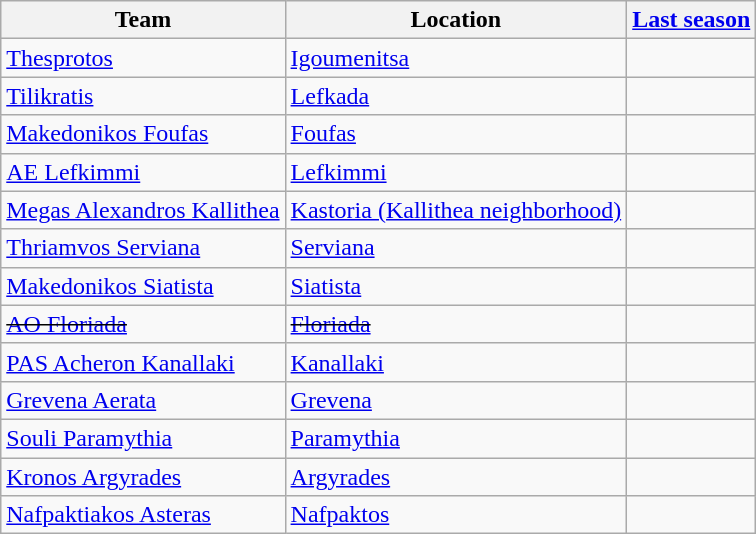<table class="wikitable sortable">
<tr>
<th>Team</th>
<th>Location</th>
<th><a href='#'>Last season</a></th>
</tr>
<tr>
<td><a href='#'>Thesprotos</a></td>
<td><a href='#'>Igoumenitsa</a></td>
<td></td>
</tr>
<tr>
<td><a href='#'>Tilikratis</a></td>
<td><a href='#'>Lefkada</a></td>
<td></td>
</tr>
<tr>
<td><a href='#'>Makedonikos Foufas</a></td>
<td><a href='#'>Foufas</a></td>
<td></td>
</tr>
<tr>
<td><a href='#'>AE Lefkimmi</a></td>
<td><a href='#'>Lefkimmi</a></td>
<td></td>
</tr>
<tr>
<td><a href='#'>Megas Alexandros Kallithea</a></td>
<td><a href='#'>Kastoria (Kallithea neighborhood)</a></td>
<td></td>
</tr>
<tr>
<td><a href='#'>Thriamvos Serviana</a></td>
<td><a href='#'>Serviana</a></td>
<td></td>
</tr>
<tr>
<td><a href='#'>Makedonikos Siatista</a></td>
<td><a href='#'>Siatista</a></td>
<td></td>
</tr>
<tr>
<td><s><a href='#'>AO Floriada</a></s></td>
<td><s><a href='#'>Floriada</a></s></td>
<td><s></s></td>
</tr>
<tr>
<td><a href='#'>PAS Acheron Kanallaki</a></td>
<td><a href='#'>Kanallaki</a></td>
<td></td>
</tr>
<tr>
<td><a href='#'>Grevena Aerata</a></td>
<td><a href='#'>Grevena</a></td>
<td></td>
</tr>
<tr>
<td><a href='#'>Souli Paramythia</a></td>
<td><a href='#'>Paramythia</a></td>
<td></td>
</tr>
<tr>
<td><a href='#'>Kronos Argyrades</a></td>
<td><a href='#'>Argyrades</a></td>
<td></td>
</tr>
<tr>
<td><a href='#'>Nafpaktiakos Asteras</a></td>
<td><a href='#'>Nafpaktos</a></td>
<td></td>
</tr>
</table>
